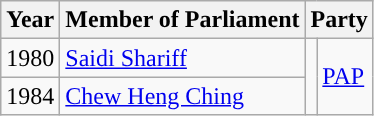<table class="wikitable">
<tr>
<th>Year</th>
<th>Member of Parliament</th>
<th colspan="2">Party</th>
</tr>
<tr>
<td>1980</td>
<td><a href='#'>Saidi Shariff</a></td>
<td rowspan="2"></td>
<td rowspan="2"><a href='#'>PAP</a></td>
</tr>
<tr>
<td>1984</td>
<td><a href='#'>Chew Heng Ching</a></td>
</tr>
</table>
